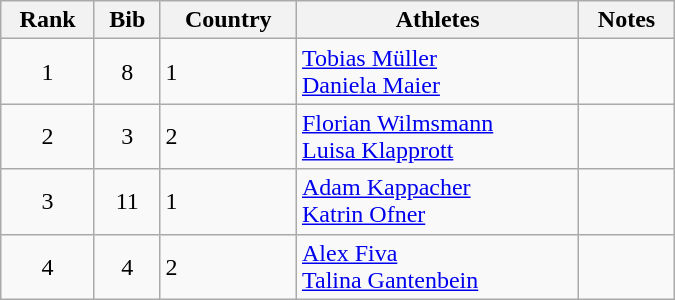<table class="wikitable" style="text-align:center; width:450px">
<tr>
<th>Rank</th>
<th>Bib</th>
<th>Country</th>
<th>Athletes</th>
<th>Notes</th>
</tr>
<tr>
<td>1</td>
<td>8</td>
<td align=left> 1</td>
<td align=left><a href='#'>Tobias Müller</a><br><a href='#'>Daniela Maier</a></td>
<td></td>
</tr>
<tr>
<td>2</td>
<td>3</td>
<td align=left> 2</td>
<td align=left><a href='#'>Florian Wilmsmann</a><br><a href='#'>Luisa Klapprott</a></td>
<td></td>
</tr>
<tr>
<td>3</td>
<td>11</td>
<td align=left> 1</td>
<td align=left><a href='#'>Adam Kappacher</a><br><a href='#'>Katrin Ofner</a></td>
<td></td>
</tr>
<tr>
<td>4</td>
<td>4</td>
<td align=left> 2</td>
<td align=left><a href='#'>Alex Fiva</a><br><a href='#'>Talina Gantenbein</a></td>
<td></td>
</tr>
</table>
